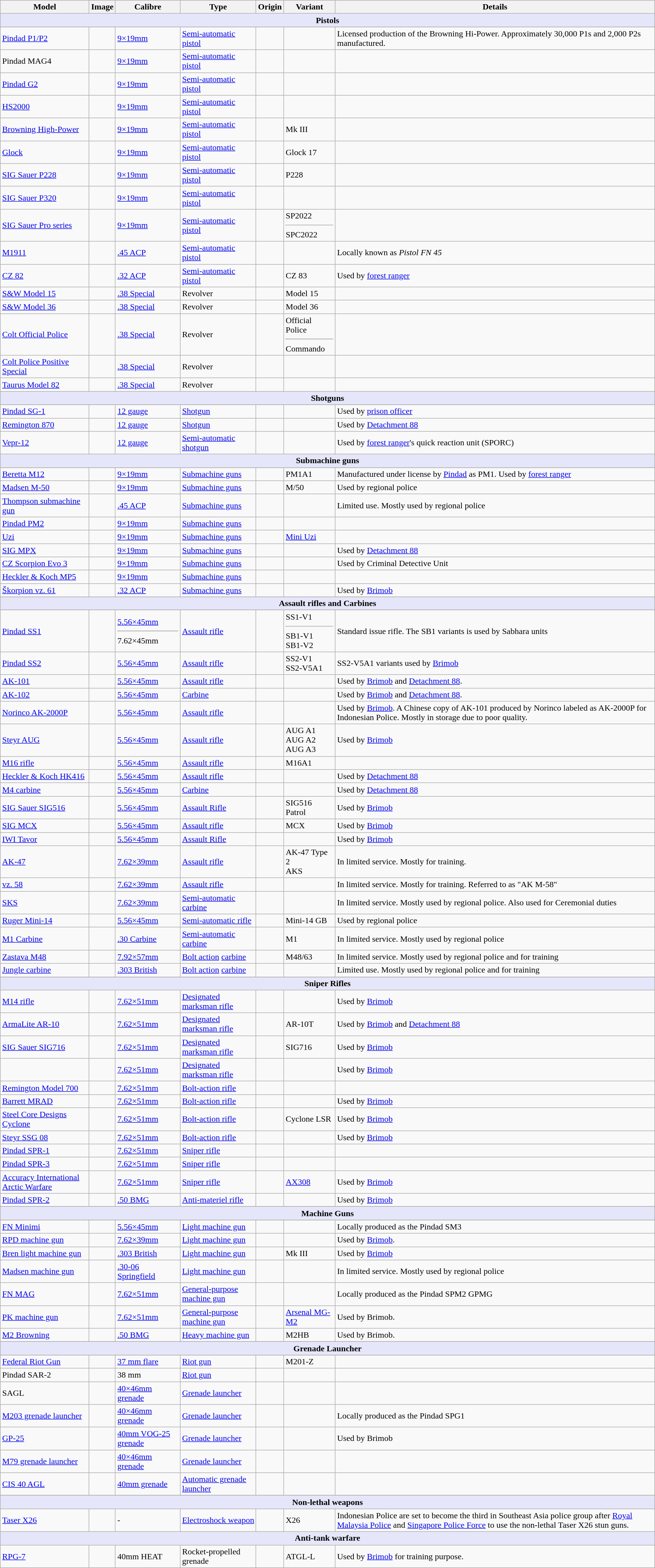<table class="wikitable">
<tr>
<th>Model</th>
<th>Image</th>
<th>Calibre</th>
<th>Type</th>
<th>Origin</th>
<th>Variant</th>
<th>Details</th>
</tr>
<tr>
<th colspan="7" style="background: lavender;">Pistols</th>
</tr>
<tr --->
</tr>
<tr>
<td><a href='#'>Pindad P1/P2</a></td>
<td></td>
<td><a href='#'>9×19mm</a></td>
<td><a href='#'>Semi-automatic pistol</a></td>
<td></td>
<td></td>
<td>Licensed production of the Browning Hi-Power.  Approximately 30,000 P1s and 2,000 P2s manufactured.</td>
</tr>
<tr>
<td>Pindad MAG4</td>
<td></td>
<td><a href='#'>9×19mm</a></td>
<td><a href='#'>Semi-automatic pistol</a></td>
<td></td>
<td></td>
<td></td>
</tr>
<tr>
<td><a href='#'>Pindad G2</a></td>
<td></td>
<td><a href='#'>9×19mm</a></td>
<td><a href='#'>Semi-automatic pistol</a></td>
<td></td>
<td></td>
<td></td>
</tr>
<tr>
<td><a href='#'>HS2000</a></td>
<td></td>
<td><a href='#'>9×19mm</a></td>
<td><a href='#'>Semi-automatic pistol</a></td>
<td></td>
<td></td>
<td></td>
</tr>
<tr>
<td><a href='#'>Browning High-Power</a></td>
<td></td>
<td><a href='#'>9×19mm</a></td>
<td><a href='#'>Semi-automatic pistol</a></td>
<td></td>
<td>Mk III</td>
<td></td>
</tr>
<tr>
<td><a href='#'>Glock</a></td>
<td></td>
<td><a href='#'>9×19mm</a></td>
<td><a href='#'>Semi-automatic pistol</a></td>
<td></td>
<td>Glock 17</td>
<td></td>
</tr>
<tr>
<td><a href='#'>SIG Sauer P228</a></td>
<td></td>
<td><a href='#'>9×19mm</a></td>
<td><a href='#'>Semi-automatic pistol</a></td>
<td></td>
<td>P228</td>
<td></td>
</tr>
<tr>
<td><a href='#'>SIG Sauer P320</a></td>
<td></td>
<td><a href='#'>9×19mm</a></td>
<td><a href='#'>Semi-automatic pistol</a></td>
<td></td>
<td></td>
<td></td>
</tr>
<tr>
<td><a href='#'>SIG Sauer Pro series</a></td>
<td></td>
<td><a href='#'>9×19mm</a></td>
<td><a href='#'>Semi-automatic pistol</a></td>
<td></td>
<td>SP2022<hr>SPC2022</td>
<td></td>
</tr>
<tr>
<td><a href='#'>M1911</a></td>
<td></td>
<td><a href='#'>.45 ACP</a></td>
<td><a href='#'>Semi-automatic pistol</a></td>
<td></td>
<td></td>
<td>Locally known as <em>Pistol FN 45</em></td>
</tr>
<tr>
<td><a href='#'>CZ 82</a></td>
<td></td>
<td><a href='#'>.32 ACP</a></td>
<td><a href='#'>Semi-automatic pistol</a></td>
<td></td>
<td>CZ 83</td>
<td>Used by <a href='#'>forest ranger</a></td>
</tr>
<tr>
<td><a href='#'>S&W Model 15</a></td>
<td></td>
<td><a href='#'>.38 Special</a></td>
<td>Revolver</td>
<td></td>
<td>Model 15</td>
<td></td>
</tr>
<tr>
<td><a href='#'>S&W Model 36</a></td>
<td></td>
<td><a href='#'>.38 Special</a></td>
<td>Revolver</td>
<td></td>
<td>Model 36</td>
<td></td>
</tr>
<tr>
<td><a href='#'>Colt Official Police</a></td>
<td></td>
<td><a href='#'>.38 Special</a></td>
<td>Revolver</td>
<td></td>
<td>Official Police<hr>Commando</td>
<td></td>
</tr>
<tr>
<td><a href='#'>Colt Police Positive Special</a></td>
<td></td>
<td><a href='#'>.38 Special</a></td>
<td>Revolver</td>
<td></td>
<td></td>
<td></td>
</tr>
<tr>
<td><a href='#'>Taurus Model 82</a></td>
<td></td>
<td><a href='#'>.38 Special</a></td>
<td>Revolver</td>
<td></td>
<td></td>
<td></td>
</tr>
<tr --->
<th colspan="7" style="background: lavender;">Shotguns</th>
</tr>
<tr --->
</tr>
<tr>
<td><a href='#'>Pindad SG-1</a></td>
<td></td>
<td><a href='#'>12 gauge</a></td>
<td><a href='#'>Shotgun</a></td>
<td></td>
<td></td>
<td> Used by <a href='#'>prison officer</a></td>
</tr>
<tr>
<td><a href='#'>Remington 870</a></td>
<td></td>
<td><a href='#'>12 gauge</a></td>
<td><a href='#'>Shotgun</a></td>
<td></td>
<td></td>
<td>Used by <a href='#'>Detachment 88</a></td>
</tr>
<tr>
<td><a href='#'>Vepr-12</a></td>
<td></td>
<td><a href='#'>12 gauge</a></td>
<td><a href='#'>Semi-automatic shotgun</a></td>
<td></td>
<td></td>
<td>Used by <a href='#'>forest ranger</a>'s quick reaction unit (SPORC)</td>
</tr>
<tr>
<th colspan="7" style="background: lavender;">Submachine guns</th>
</tr>
<tr --->
</tr>
<tr>
<td><a href='#'>Beretta M12</a></td>
<td></td>
<td><a href='#'>9×19mm</a></td>
<td><a href='#'>Submachine guns</a></td>
<td><br></td>
<td>PM1A1</td>
<td>Manufactured under license by <a href='#'>Pindad</a> as PM1. Used by <a href='#'>forest ranger</a></td>
</tr>
<tr>
<td><a href='#'>Madsen M-50</a></td>
<td></td>
<td><a href='#'>9×19mm</a></td>
<td><a href='#'>Submachine guns</a></td>
<td></td>
<td>M/50</td>
<td>Used by regional police</td>
</tr>
<tr>
<td><a href='#'>Thompson submachine gun</a></td>
<td></td>
<td><a href='#'>.45 ACP</a></td>
<td><a href='#'>Submachine guns</a></td>
<td></td>
<td></td>
<td>Limited use. Mostly used by regional police</td>
</tr>
<tr>
<td><a href='#'>Pindad PM2</a></td>
<td></td>
<td><a href='#'>9×19mm</a></td>
<td><a href='#'>Submachine guns</a></td>
<td></td>
<td></td>
<td></td>
</tr>
<tr>
<td><a href='#'>Uzi</a></td>
<td></td>
<td><a href='#'>9×19mm</a></td>
<td><a href='#'>Submachine guns</a></td>
<td></td>
<td><a href='#'>Mini Uzi</a></td>
<td></td>
</tr>
<tr>
<td><a href='#'>SIG MPX</a></td>
<td></td>
<td><a href='#'>9×19mm</a></td>
<td><a href='#'>Submachine guns</a></td>
<td></td>
<td></td>
<td>Used by <a href='#'>Detachment 88</a></td>
</tr>
<tr>
<td><a href='#'>CZ Scorpion Evo 3</a></td>
<td></td>
<td><a href='#'>9×19mm</a></td>
<td><a href='#'>Submachine guns</a></td>
<td></td>
<td></td>
<td>Used by Criminal Detective Unit</td>
</tr>
<tr>
<td><a href='#'>Heckler & Koch MP5</a></td>
<td></td>
<td><a href='#'>9×19mm</a></td>
<td><a href='#'>Submachine guns</a></td>
<td></td>
<td></td>
<td></td>
</tr>
<tr>
<td><a href='#'>Škorpion vz. 61</a></td>
<td></td>
<td><a href='#'>.32 ACP</a></td>
<td><a href='#'>Submachine guns</a></td>
<td></td>
<td></td>
<td>Used by <a href='#'>Brimob</a></td>
</tr>
<tr>
</tr>
<tr --->
<th colspan="7" style="background: lavender;">Assault rifles and Carbines</th>
</tr>
<tr --->
</tr>
<tr>
<td><a href='#'>Pindad SS1</a></td>
<td></td>
<td><a href='#'>5.56×45mm</a><hr>7.62×45mm</td>
<td><a href='#'>Assault rifle</a></td>
<td></td>
<td>SS1-V1<hr>SB1-V1<br>SB1-V2</td>
<td>Standard issue rifle. The SB1 variants is used by Sabhara units</td>
</tr>
<tr>
<td><a href='#'>Pindad SS2</a></td>
<td></td>
<td><a href='#'>5.56×45mm</a></td>
<td><a href='#'>Assault rifle</a></td>
<td></td>
<td>SS2-V1<br>SS2-V5A1</td>
<td>SS2-V5A1 variants used by <a href='#'>Brimob</a></td>
</tr>
<tr>
<td><a href='#'>AK-101</a></td>
<td></td>
<td><a href='#'>5.56×45mm</a></td>
<td><a href='#'>Assault rifle</a></td>
<td></td>
<td></td>
<td>Used by <a href='#'>Brimob</a> and  <a href='#'>Detachment 88</a>.</td>
</tr>
<tr>
<td><a href='#'>AK-102</a></td>
<td></td>
<td><a href='#'>5.56×45mm</a></td>
<td><a href='#'>Carbine</a></td>
<td></td>
<td></td>
<td>Used by <a href='#'>Brimob</a> and <a href='#'>Detachment 88</a>.</td>
</tr>
<tr>
<td><a href='#'>Norinco AK-2000P</a></td>
<td></td>
<td><a href='#'>5.56×45mm</a></td>
<td><a href='#'>Assault rifle</a></td>
<td></td>
<td></td>
<td> Used by <a href='#'>Brimob</a>. A Chinese copy of AK-101 produced by Norinco labeled as AK-2000P for Indonesian Police. Mostly in storage due to poor quality.</td>
</tr>
<tr>
<td><a href='#'>Steyr AUG</a></td>
<td></td>
<td><a href='#'>5.56×45mm</a></td>
<td><a href='#'>Assault rifle</a></td>
<td></td>
<td>AUG A1<br>AUG A2<br>AUG A3</td>
<td>Used by <a href='#'>Brimob</a></td>
</tr>
<tr>
<td><a href='#'>M16 rifle</a></td>
<td></td>
<td><a href='#'>5.56×45mm</a></td>
<td><a href='#'>Assault rifle</a></td>
<td></td>
<td>M16A1</td>
<td></td>
</tr>
<tr>
<td><a href='#'>Heckler & Koch HK416</a></td>
<td></td>
<td><a href='#'>5.56×45mm</a></td>
<td><a href='#'>Assault rifle</a></td>
<td></td>
<td></td>
<td>Used by <a href='#'>Detachment 88</a></td>
</tr>
<tr>
<td><a href='#'>M4 carbine</a></td>
<td></td>
<td><a href='#'>5.56×45mm</a></td>
<td><a href='#'>Carbine</a></td>
<td></td>
<td></td>
<td>Used by <a href='#'>Detachment 88</a></td>
</tr>
<tr>
<td><a href='#'>SIG Sauer SIG516</a></td>
<td></td>
<td><a href='#'>5.56×45mm</a></td>
<td><a href='#'>Assault Rifle</a></td>
<td></td>
<td>SIG516 Patrol</td>
<td>Used by <a href='#'>Brimob</a></td>
</tr>
<tr>
<td><a href='#'>SIG MCX</a></td>
<td></td>
<td><a href='#'>5.56×45mm</a></td>
<td><a href='#'>Assault rifle</a></td>
<td></td>
<td>MCX</td>
<td>Used by <a href='#'>Brimob</a></td>
</tr>
<tr>
<td><a href='#'>IWI Tavor</a></td>
<td></td>
<td><a href='#'>5.56×45mm</a></td>
<td><a href='#'>Assault Rifle</a></td>
<td></td>
<td></td>
<td>Used by <a href='#'>Brimob</a></td>
</tr>
<tr>
<td><a href='#'>AK-47</a></td>
<td></td>
<td><a href='#'>7.62×39mm</a></td>
<td><a href='#'>Assault rifle</a></td>
<td></td>
<td>AK-47 Type 2<br>AKS</td>
<td>In limited service. Mostly for training.</td>
</tr>
<tr>
<td><a href='#'>vz. 58</a></td>
<td></td>
<td><a href='#'>7.62×39mm</a></td>
<td><a href='#'>Assault rifle</a></td>
<td></td>
<td></td>
<td>In limited service. Mostly for training. Referred to as "AK M-58"</td>
</tr>
<tr>
<td><a href='#'>SKS</a></td>
<td></td>
<td><a href='#'>7.62×39mm</a></td>
<td><a href='#'>Semi-automatic</a> <a href='#'>carbine</a></td>
<td></td>
<td></td>
<td>In limited service. Mostly used by regional police. Also used for Ceremonial duties</td>
</tr>
<tr>
<td><a href='#'>Ruger Mini-14</a></td>
<td></td>
<td><a href='#'>5.56×45mm</a></td>
<td><a href='#'>Semi-automatic rifle</a></td>
<td></td>
<td>Mini-14 GB</td>
<td>Used by regional police</td>
</tr>
<tr>
<td><a href='#'>M1 Carbine</a></td>
<td></td>
<td><a href='#'>.30 Carbine</a></td>
<td><a href='#'>Semi-automatic</a> <a href='#'>carbine</a></td>
<td></td>
<td>M1</td>
<td>In limited service. Mostly used by regional police</td>
</tr>
<tr>
<td><a href='#'>Zastava M48</a></td>
<td></td>
<td><a href='#'>7.92×57mm</a></td>
<td><a href='#'>Bolt action</a> <a href='#'>carbine</a></td>
<td></td>
<td>M48/63</td>
<td>In limited service. Mostly used by regional police and for training</td>
</tr>
<tr>
<td><a href='#'>Jungle carbine</a></td>
<td></td>
<td><a href='#'>.303 British</a></td>
<td><a href='#'>Bolt action</a> <a href='#'>carbine</a></td>
<td></td>
<td></td>
<td>Limited use. Mostly used by regional police and for training</td>
</tr>
<tr>
</tr>
<tr --->
<th colspan="7" style="background: lavender;">Sniper Rifles</th>
</tr>
<tr --->
<td><a href='#'>M14 rifle</a></td>
<td></td>
<td><a href='#'>7.62×51mm</a></td>
<td><a href='#'>Designated marksman rifle</a></td>
<td></td>
<td></td>
<td>Used by <a href='#'>Brimob</a></td>
</tr>
<tr>
<td><a href='#'>ArmaLite AR-10</a></td>
<td></td>
<td><a href='#'>7.62×51mm</a></td>
<td><a href='#'>Designated marksman rifle</a></td>
<td></td>
<td>AR-10T</td>
<td>Used by <a href='#'>Brimob</a> and <a href='#'>Detachment 88</a></td>
</tr>
<tr>
<td><a href='#'>SIG Sauer SIG716</a></td>
<td></td>
<td><a href='#'>7.62×51mm</a></td>
<td><a href='#'>Designated marksman rifle</a></td>
<td></td>
<td>SIG716</td>
<td>Used by <a href='#'>Brimob</a></td>
</tr>
<tr>
<td></td>
<td></td>
<td><a href='#'>7.62×51mm</a></td>
<td><a href='#'>Designated marksman rifle</a></td>
<td></td>
<td></td>
<td>Used by <a href='#'>Brimob</a></td>
</tr>
<tr>
<td><a href='#'>Remington Model 700</a></td>
<td></td>
<td><a href='#'>7.62×51mm</a></td>
<td><a href='#'>Bolt-action rifle</a></td>
<td></td>
<td></td>
<td></td>
</tr>
<tr>
<td><a href='#'>Barrett MRAD</a></td>
<td></td>
<td><a href='#'>7.62×51mm</a></td>
<td><a href='#'>Bolt-action rifle</a></td>
<td></td>
<td></td>
<td>Used by <a href='#'>Brimob</a></td>
</tr>
<tr>
<td><a href='#'>Steel Core Designs Cyclone</a></td>
<td></td>
<td><a href='#'>7.62×51mm</a></td>
<td><a href='#'>Bolt-action rifle</a></td>
<td></td>
<td>Cyclone LSR</td>
<td>Used by <a href='#'>Brimob</a></td>
</tr>
<tr>
<td><a href='#'>Steyr SSG 08</a></td>
<td></td>
<td><a href='#'>7.62×51mm</a></td>
<td><a href='#'>Bolt-action rifle</a></td>
<td></td>
<td></td>
<td>Used by <a href='#'>Brimob</a></td>
</tr>
<tr>
<td><a href='#'>Pindad SPR-1</a></td>
<td></td>
<td><a href='#'>7.62×51mm</a></td>
<td><a href='#'>Sniper rifle</a></td>
<td></td>
<td></td>
<td></td>
</tr>
<tr>
<td><a href='#'>Pindad SPR-3</a></td>
<td></td>
<td><a href='#'>7.62×51mm</a></td>
<td><a href='#'>Sniper rifle</a></td>
<td></td>
<td></td>
<td></td>
</tr>
<tr>
<td><a href='#'>Accuracy International Arctic Warfare</a></td>
<td></td>
<td><a href='#'>7.62×51mm</a></td>
<td><a href='#'>Sniper rifle</a></td>
<td></td>
<td><a href='#'>AX308</a></td>
<td>Used by <a href='#'>Brimob</a></td>
</tr>
<tr>
<td><a href='#'>Pindad SPR-2</a></td>
<td></td>
<td><a href='#'>.50 BMG</a></td>
<td><a href='#'>Anti-materiel rifle</a></td>
<td></td>
<td></td>
<td>Used by <a href='#'>Brimob</a></td>
</tr>
<tr>
</tr>
<tr --->
<th colspan="7" style="background: lavender;">Machine Guns</th>
</tr>
<tr --->
</tr>
<tr>
<td><a href='#'>FN Minimi</a></td>
<td></td>
<td><a href='#'>5.56×45mm</a></td>
<td><a href='#'>Light machine gun</a></td>
<td><br></td>
<td></td>
<td>Locally produced as the Pindad SM3</td>
</tr>
<tr>
<td><a href='#'>RPD machine gun</a></td>
<td></td>
<td><a href='#'>7.62×39mm</a></td>
<td><a href='#'>Light machine gun</a></td>
<td></td>
<td></td>
<td>Used by <a href='#'>Brimob</a>.</td>
</tr>
<tr>
<td><a href='#'>Bren light machine gun</a></td>
<td></td>
<td><a href='#'>.303 British</a></td>
<td><a href='#'>Light machine gun</a></td>
<td></td>
<td>Mk III</td>
<td>Used by <a href='#'>Brimob</a></td>
</tr>
<tr>
<td><a href='#'>Madsen machine gun</a></td>
<td></td>
<td><a href='#'>.30-06 Springfield</a></td>
<td><a href='#'>Light machine gun</a></td>
<td></td>
<td></td>
<td>In limited service. Mostly used by regional police</td>
</tr>
<tr>
<td><a href='#'>FN MAG</a></td>
<td></td>
<td><a href='#'>7.62×51mm</a></td>
<td><a href='#'>General-purpose machine gun</a></td>
<td><br></td>
<td></td>
<td>Locally produced as the Pindad SPM2 GPMG</td>
</tr>
<tr>
<td><a href='#'>PK machine gun</a></td>
<td></td>
<td><a href='#'>7.62×51mm</a></td>
<td><a href='#'>General-purpose machine gun</a></td>
<td></td>
<td><a href='#'>Arsenal MG-M2</a></td>
<td>Used by Brimob.</td>
</tr>
<tr>
<td><a href='#'>M2 Browning</a></td>
<td></td>
<td><a href='#'>.50 BMG</a></td>
<td><a href='#'>Heavy machine gun</a></td>
<td></td>
<td>M2HB</td>
<td>Used by Brimob.</td>
</tr>
<tr>
</tr>
<tr --->
<th colspan="7" style="background: lavender;">Grenade Launcher</th>
</tr>
<tr --->
</tr>
<tr>
<td><a href='#'>Federal Riot Gun</a></td>
<td></td>
<td><a href='#'>37 mm flare</a></td>
<td><a href='#'>Riot gun</a></td>
<td></td>
<td>M201-Z</td>
<td></td>
</tr>
<tr>
<td>Pindad SAR-2</td>
<td></td>
<td>38 mm</td>
<td><a href='#'>Riot gun</a></td>
<td></td>
<td></td>
<td></td>
</tr>
<tr>
<td>SAGL</td>
<td></td>
<td><a href='#'>40×46mm grenade</a></td>
<td><a href='#'>Grenade launcher</a></td>
<td></td>
<td></td>
<td></td>
</tr>
<tr>
<td><a href='#'>M203 grenade launcher</a></td>
<td></td>
<td><a href='#'>40×46mm grenade</a></td>
<td><a href='#'>Grenade launcher</a></td>
<td><br></td>
<td></td>
<td>Locally produced as the Pindad SPG1</td>
</tr>
<tr>
<td><a href='#'>GP-25</a></td>
<td></td>
<td><a href='#'>40mm VOG-25 grenade</a></td>
<td><a href='#'>Grenade launcher</a></td>
<td></td>
<td></td>
<td>Used by Brimob</td>
</tr>
<tr>
<td><a href='#'>M79 grenade launcher</a></td>
<td></td>
<td><a href='#'>40×46mm grenade</a></td>
<td><a href='#'>Grenade launcher</a></td>
<td></td>
<td></td>
<td></td>
</tr>
<tr>
<td><a href='#'>CIS 40 AGL</a></td>
<td></td>
<td><a href='#'>40mm grenade</a></td>
<td><a href='#'>Automatic grenade launcher</a></td>
<td></td>
<td></td>
<td></td>
</tr>
<tr>
</tr>
<tr --->
</tr>
<tr --->
</tr>
<tr style="background:#efefef; color:black"|->
<th colspan="7" style="background: lavender;">Non-lethal weapons</th>
</tr>
<tr>
<td><a href='#'>Taser X26</a></td>
<td></td>
<td>-</td>
<td><a href='#'>Electroshock weapon</a></td>
<td></td>
<td>X26</td>
<td>Indonesian Police are set to become the third in Southeast Asia police group after <a href='#'>Royal Malaysia Police</a> and <a href='#'>Singapore Police Force</a> to use the non-lethal Taser X26 stun guns.</td>
</tr>
<tr>
<th colspan="7" style="background: lavender;">Anti-tank warfare</th>
</tr>
<tr>
<td><a href='#'>RPG-7</a></td>
<td></td>
<td>40mm HEAT</td>
<td>Rocket-propelled grenade</td>
<td></td>
<td>ATGL-L</td>
<td>Used by <a href='#'>Brimob</a> for training purpose.</td>
</tr>
</table>
